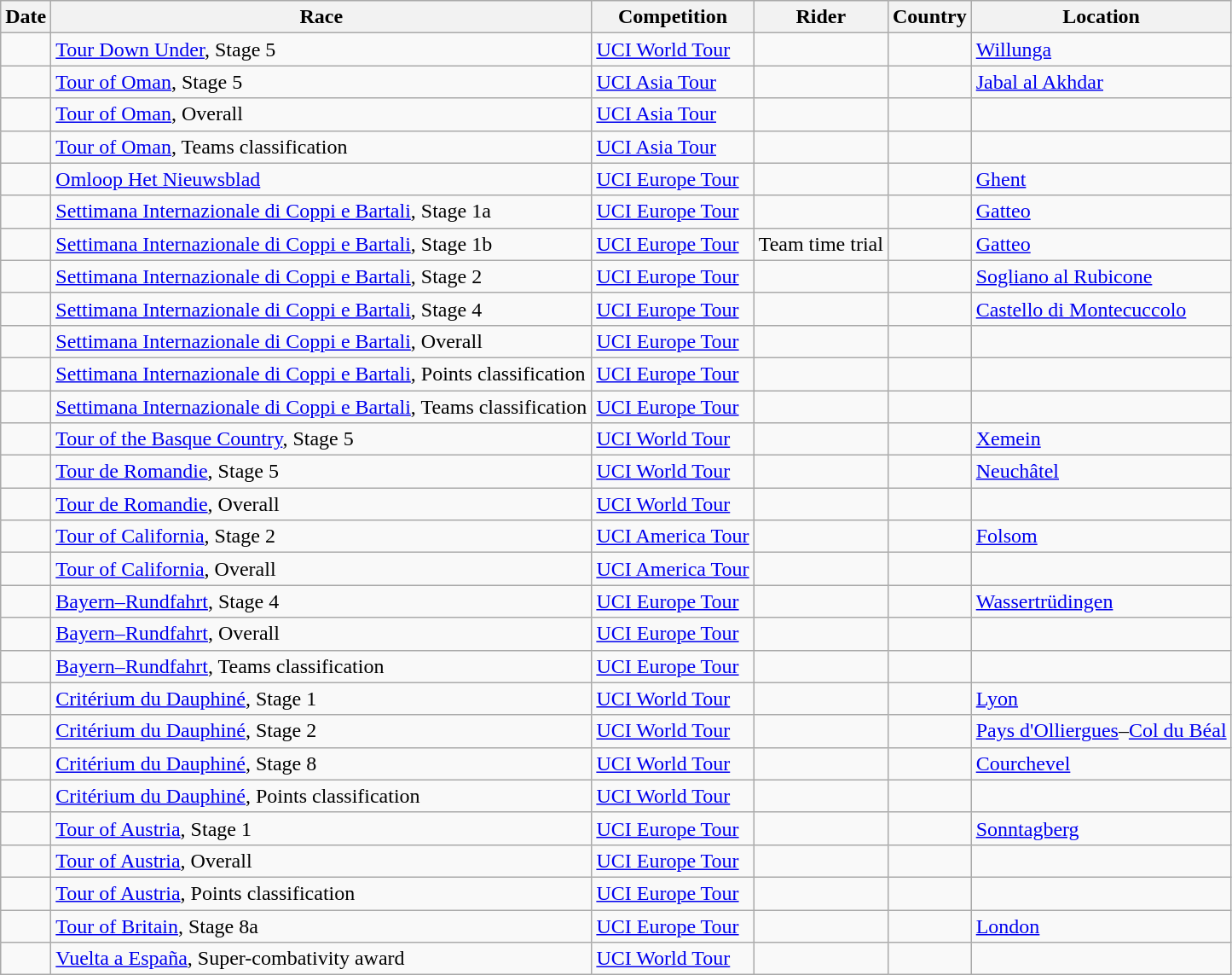<table class="wikitable sortable">
<tr>
<th>Date</th>
<th>Race</th>
<th>Competition</th>
<th>Rider</th>
<th>Country</th>
<th>Location</th>
</tr>
<tr>
<td></td>
<td><a href='#'>Tour Down Under</a>, Stage 5</td>
<td><a href='#'>UCI World Tour</a></td>
<td></td>
<td></td>
<td><a href='#'>Willunga</a></td>
</tr>
<tr>
<td></td>
<td><a href='#'>Tour of Oman</a>, Stage 5</td>
<td><a href='#'>UCI Asia Tour</a></td>
<td></td>
<td></td>
<td><a href='#'>Jabal al Akhdar</a></td>
</tr>
<tr>
<td></td>
<td><a href='#'>Tour of Oman</a>, Overall</td>
<td><a href='#'>UCI Asia Tour</a></td>
<td></td>
<td></td>
<td></td>
</tr>
<tr>
<td></td>
<td><a href='#'>Tour of Oman</a>, Teams classification</td>
<td><a href='#'>UCI Asia Tour</a></td>
<td align="center"></td>
<td></td>
<td></td>
</tr>
<tr>
<td></td>
<td><a href='#'>Omloop Het Nieuwsblad</a></td>
<td><a href='#'>UCI Europe Tour</a></td>
<td></td>
<td></td>
<td><a href='#'>Ghent</a></td>
</tr>
<tr>
<td></td>
<td><a href='#'>Settimana Internazionale di Coppi e Bartali</a>, Stage 1a</td>
<td><a href='#'>UCI Europe Tour</a></td>
<td></td>
<td></td>
<td><a href='#'>Gatteo</a></td>
</tr>
<tr>
<td></td>
<td><a href='#'>Settimana Internazionale di Coppi e Bartali</a>, Stage 1b</td>
<td><a href='#'>UCI Europe Tour</a></td>
<td>Team time trial</td>
<td></td>
<td><a href='#'>Gatteo</a></td>
</tr>
<tr>
<td></td>
<td><a href='#'>Settimana Internazionale di Coppi e Bartali</a>, Stage 2</td>
<td><a href='#'>UCI Europe Tour</a></td>
<td></td>
<td></td>
<td><a href='#'>Sogliano al Rubicone</a></td>
</tr>
<tr>
<td></td>
<td><a href='#'>Settimana Internazionale di Coppi e Bartali</a>, Stage 4</td>
<td><a href='#'>UCI Europe Tour</a></td>
<td></td>
<td></td>
<td><a href='#'>Castello di Montecuccolo</a></td>
</tr>
<tr>
<td></td>
<td><a href='#'>Settimana Internazionale di Coppi e Bartali</a>, Overall</td>
<td><a href='#'>UCI Europe Tour</a></td>
<td></td>
<td></td>
<td></td>
</tr>
<tr>
<td></td>
<td><a href='#'>Settimana Internazionale di Coppi e Bartali</a>, Points classification</td>
<td><a href='#'>UCI Europe Tour</a></td>
<td></td>
<td></td>
<td></td>
</tr>
<tr>
<td></td>
<td><a href='#'>Settimana Internazionale di Coppi e Bartali</a>, Teams classification</td>
<td><a href='#'>UCI Europe Tour</a></td>
<td align="center"></td>
<td></td>
<td></td>
</tr>
<tr>
<td></td>
<td><a href='#'>Tour of the Basque Country</a>, Stage 5</td>
<td><a href='#'>UCI World Tour</a></td>
<td></td>
<td></td>
<td><a href='#'>Xemein</a></td>
</tr>
<tr>
<td></td>
<td><a href='#'>Tour de Romandie</a>, Stage 5</td>
<td><a href='#'>UCI World Tour</a></td>
<td></td>
<td></td>
<td><a href='#'>Neuchâtel</a></td>
</tr>
<tr>
<td></td>
<td><a href='#'>Tour de Romandie</a>, Overall</td>
<td><a href='#'>UCI World Tour</a></td>
<td></td>
<td></td>
<td></td>
</tr>
<tr>
<td></td>
<td><a href='#'>Tour of California</a>, Stage 2</td>
<td><a href='#'>UCI America Tour</a></td>
<td></td>
<td></td>
<td><a href='#'>Folsom</a></td>
</tr>
<tr>
<td></td>
<td><a href='#'>Tour of California</a>, Overall</td>
<td><a href='#'>UCI America Tour</a></td>
<td></td>
<td></td>
<td></td>
</tr>
<tr>
<td></td>
<td><a href='#'>Bayern–Rundfahrt</a>, Stage 4</td>
<td><a href='#'>UCI Europe Tour</a></td>
<td></td>
<td></td>
<td><a href='#'>Wassertrüdingen</a></td>
</tr>
<tr>
<td></td>
<td><a href='#'>Bayern–Rundfahrt</a>, Overall</td>
<td><a href='#'>UCI Europe Tour</a></td>
<td></td>
<td></td>
<td></td>
</tr>
<tr>
<td></td>
<td><a href='#'>Bayern–Rundfahrt</a>, Teams classification</td>
<td><a href='#'>UCI Europe Tour</a></td>
<td align="center"></td>
<td></td>
<td></td>
</tr>
<tr>
<td></td>
<td><a href='#'>Critérium du Dauphiné</a>, Stage 1</td>
<td><a href='#'>UCI World Tour</a></td>
<td></td>
<td></td>
<td><a href='#'>Lyon</a></td>
</tr>
<tr>
<td></td>
<td><a href='#'>Critérium du Dauphiné</a>, Stage 2</td>
<td><a href='#'>UCI World Tour</a></td>
<td></td>
<td></td>
<td><a href='#'>Pays d'Olliergues</a>–<a href='#'>Col du Béal</a></td>
</tr>
<tr>
<td></td>
<td><a href='#'>Critérium du Dauphiné</a>, Stage 8</td>
<td><a href='#'>UCI World Tour</a></td>
<td></td>
<td></td>
<td><a href='#'>Courchevel</a></td>
</tr>
<tr>
<td></td>
<td><a href='#'>Critérium du Dauphiné</a>, Points classification</td>
<td><a href='#'>UCI World Tour</a></td>
<td></td>
<td></td>
<td></td>
</tr>
<tr>
<td></td>
<td><a href='#'>Tour of Austria</a>, Stage 1</td>
<td><a href='#'>UCI Europe Tour</a></td>
<td></td>
<td></td>
<td><a href='#'>Sonntagberg</a></td>
</tr>
<tr>
<td></td>
<td><a href='#'>Tour of Austria</a>, Overall</td>
<td><a href='#'>UCI Europe Tour</a></td>
<td></td>
<td></td>
<td></td>
</tr>
<tr>
<td></td>
<td><a href='#'>Tour of Austria</a>, Points classification</td>
<td><a href='#'>UCI Europe Tour</a></td>
<td></td>
<td></td>
<td></td>
</tr>
<tr>
<td></td>
<td><a href='#'>Tour of Britain</a>, Stage 8a</td>
<td><a href='#'>UCI Europe Tour</a></td>
<td></td>
<td></td>
<td><a href='#'>London</a></td>
</tr>
<tr>
<td></td>
<td><a href='#'>Vuelta a España</a>, Super-combativity award</td>
<td><a href='#'>UCI World Tour</a></td>
<td></td>
<td></td>
<td></td>
</tr>
</table>
